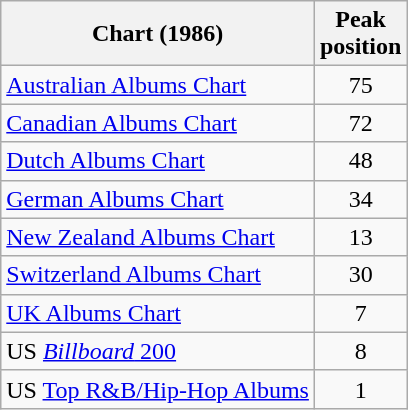<table class="wikitable sortable">
<tr>
<th>Chart (1986)</th>
<th>Peak<br>position</th>
</tr>
<tr>
<td><a href='#'>Australian Albums Chart</a></td>
<td style="text-align:center;">75</td>
</tr>
<tr>
<td><a href='#'>Canadian Albums Chart</a></td>
<td style="text-align:center;">72</td>
</tr>
<tr>
<td><a href='#'>Dutch Albums Chart</a></td>
<td style="text-align:center;">48</td>
</tr>
<tr>
<td><a href='#'>German Albums Chart</a></td>
<td style="text-align:center;">34</td>
</tr>
<tr>
<td><a href='#'>New Zealand Albums Chart</a></td>
<td style="text-align:center;">13</td>
</tr>
<tr>
<td><a href='#'>Switzerland Albums Chart</a></td>
<td style="text-align:center;">30</td>
</tr>
<tr>
<td><a href='#'>UK Albums Chart</a></td>
<td style="text-align:center;">7</td>
</tr>
<tr>
<td>US <a href='#'><em>Billboard</em> 200</a></td>
<td style="text-align:center;">8</td>
</tr>
<tr>
<td>US <a href='#'>Top R&B/Hip-Hop Albums</a></td>
<td style="text-align:center;">1</td>
</tr>
</table>
